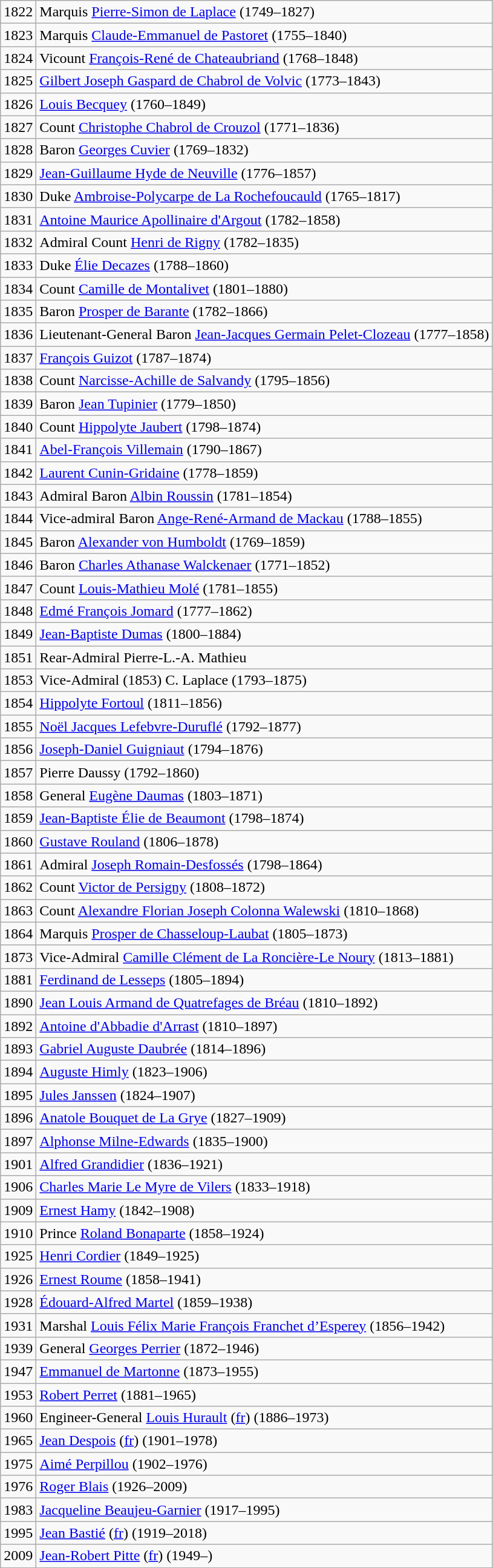<table class="wikitable">
<tr>
<td>1822</td>
<td>Marquis <a href='#'>Pierre-Simon de Laplace</a> (1749–1827)</td>
</tr>
<tr>
<td>1823</td>
<td>Marquis <a href='#'>Claude-Emmanuel de Pastoret</a> (1755–1840)</td>
</tr>
<tr>
<td>1824</td>
<td>Vicount <a href='#'>François-René de Chateaubriand</a> (1768–1848)</td>
</tr>
<tr>
<td>1825</td>
<td><a href='#'>Gilbert Joseph Gaspard de Chabrol de Volvic</a> (1773–1843)</td>
</tr>
<tr>
<td>1826</td>
<td><a href='#'>Louis Becquey</a> (1760–1849)</td>
</tr>
<tr>
<td>1827</td>
<td>Count <a href='#'>Christophe Chabrol de Crouzol</a> (1771–1836)</td>
</tr>
<tr>
<td>1828</td>
<td>Baron <a href='#'>Georges Cuvier</a> (1769–1832)</td>
</tr>
<tr>
<td>1829</td>
<td><a href='#'>Jean-Guillaume Hyde de Neuville</a> (1776–1857)</td>
</tr>
<tr>
<td>1830</td>
<td>Duke <a href='#'>Ambroise-Polycarpe de La Rochefoucauld</a> (1765–1817)</td>
</tr>
<tr>
<td>1831</td>
<td><a href='#'>Antoine Maurice Apollinaire d'Argout</a> (1782–1858)</td>
</tr>
<tr>
<td>1832</td>
<td>Admiral Count <a href='#'>Henri de Rigny</a> (1782–1835)</td>
</tr>
<tr>
<td>1833</td>
<td>Duke <a href='#'>Élie Decazes</a> (1788–1860)</td>
</tr>
<tr>
<td>1834</td>
<td>Count <a href='#'>Camille de Montalivet</a> (1801–1880)</td>
</tr>
<tr>
<td>1835</td>
<td>Baron <a href='#'>Prosper de Barante</a> (1782–1866)</td>
</tr>
<tr>
<td>1836</td>
<td>Lieutenant-General Baron <a href='#'>Jean-Jacques Germain Pelet-Clozeau</a> (1777–1858)</td>
</tr>
<tr>
<td>1837</td>
<td><a href='#'>François Guizot</a> (1787–1874)</td>
</tr>
<tr>
<td>1838</td>
<td>Count <a href='#'>Narcisse-Achille de Salvandy</a> (1795–1856)</td>
</tr>
<tr>
<td>1839</td>
<td>Baron <a href='#'>Jean Tupinier</a> (1779–1850)</td>
</tr>
<tr>
<td>1840</td>
<td>Count <a href='#'>Hippolyte Jaubert</a> (1798–1874)</td>
</tr>
<tr>
<td>1841</td>
<td><a href='#'>Abel-François Villemain</a> (1790–1867)</td>
</tr>
<tr>
<td>1842</td>
<td><a href='#'>Laurent Cunin-Gridaine</a> (1778–1859)</td>
</tr>
<tr>
<td>1843</td>
<td>Admiral Baron <a href='#'>Albin Roussin</a> (1781–1854)</td>
</tr>
<tr>
<td>1844</td>
<td>Vice-admiral Baron <a href='#'>Ange-René-Armand de Mackau</a> (1788–1855)</td>
</tr>
<tr>
<td>1845</td>
<td>Baron <a href='#'>Alexander von Humboldt</a> (1769–1859)</td>
</tr>
<tr>
<td>1846</td>
<td>Baron <a href='#'>Charles Athanase Walckenaer</a> (1771–1852)</td>
</tr>
<tr>
<td>1847</td>
<td>Count <a href='#'>Louis-Mathieu Molé</a> (1781–1855)</td>
</tr>
<tr>
<td>1848</td>
<td><a href='#'>Edmé François Jomard</a> (1777–1862)</td>
</tr>
<tr>
<td>1849</td>
<td><a href='#'>Jean-Baptiste Dumas</a> (1800–1884)</td>
</tr>
<tr>
<td>1851</td>
<td>Rear-Admiral Pierre-L.-A. Mathieu</td>
</tr>
<tr>
<td>1853</td>
<td>Vice-Admiral (1853) C. Laplace (1793–1875)</td>
</tr>
<tr>
<td>1854</td>
<td><a href='#'>Hippolyte Fortoul</a> (1811–1856)</td>
</tr>
<tr>
<td>1855</td>
<td><a href='#'>Noël Jacques Lefebvre-Duruflé</a> (1792–1877)</td>
</tr>
<tr>
<td>1856</td>
<td><a href='#'>Joseph-Daniel Guigniaut</a> (1794–1876)</td>
</tr>
<tr>
<td>1857</td>
<td>Pierre Daussy (1792–1860)</td>
</tr>
<tr>
<td>1858</td>
<td>General <a href='#'>Eugène Daumas</a> (1803–1871)</td>
</tr>
<tr>
<td>1859</td>
<td><a href='#'>Jean-Baptiste Élie de Beaumont</a> (1798–1874)</td>
</tr>
<tr>
<td>1860</td>
<td><a href='#'>Gustave Rouland</a> (1806–1878)</td>
</tr>
<tr>
<td>1861</td>
<td>Admiral <a href='#'>Joseph Romain-Desfossés</a> (1798–1864)</td>
</tr>
<tr>
<td>1862</td>
<td>Count <a href='#'>Victor de Persigny</a> (1808–1872)</td>
</tr>
<tr>
<td>1863</td>
<td>Count <a href='#'>Alexandre Florian Joseph Colonna Walewski</a> (1810–1868)</td>
</tr>
<tr>
<td>1864</td>
<td>Marquis <a href='#'>Prosper de Chasseloup-Laubat</a> (1805–1873)</td>
</tr>
<tr>
<td>1873</td>
<td>Vice-Admiral <a href='#'>Camille Clément de La Roncière-Le Noury</a> (1813–1881)</td>
</tr>
<tr>
<td>1881</td>
<td><a href='#'>Ferdinand de Lesseps</a> (1805–1894)</td>
</tr>
<tr>
<td>1890</td>
<td><a href='#'>Jean Louis Armand de Quatrefages de Bréau</a> (1810–1892)</td>
</tr>
<tr>
<td>1892</td>
<td><a href='#'>Antoine d'Abbadie d'Arrast</a> (1810–1897)</td>
</tr>
<tr>
<td>1893</td>
<td><a href='#'>Gabriel Auguste Daubrée</a> (1814–1896)</td>
</tr>
<tr>
<td>1894</td>
<td><a href='#'>Auguste Himly</a> (1823–1906)</td>
</tr>
<tr>
<td>1895</td>
<td><a href='#'>Jules Janssen</a> (1824–1907)</td>
</tr>
<tr>
<td>1896</td>
<td><a href='#'>Anatole Bouquet de La Grye</a> (1827–1909)</td>
</tr>
<tr>
<td>1897</td>
<td><a href='#'>Alphonse Milne-Edwards</a> (1835–1900)</td>
</tr>
<tr>
<td>1901</td>
<td><a href='#'>Alfred Grandidier</a> (1836–1921)</td>
</tr>
<tr>
<td>1906</td>
<td><a href='#'>Charles Marie Le Myre de Vilers</a> (1833–1918)</td>
</tr>
<tr>
<td>1909</td>
<td><a href='#'>Ernest Hamy</a> (1842–1908)</td>
</tr>
<tr>
<td>1910</td>
<td>Prince <a href='#'>Roland Bonaparte</a> (1858–1924)</td>
</tr>
<tr>
<td>1925</td>
<td><a href='#'>Henri Cordier</a> (1849–1925)</td>
</tr>
<tr>
<td>1926</td>
<td><a href='#'>Ernest Roume</a> (1858–1941)</td>
</tr>
<tr>
<td>1928</td>
<td><a href='#'>Édouard-Alfred Martel</a> (1859–1938)</td>
</tr>
<tr>
<td>1931</td>
<td>Marshal <a href='#'>Louis Félix Marie François Franchet d’Esperey</a> (1856–1942)</td>
</tr>
<tr>
<td>1939</td>
<td>General <a href='#'>Georges Perrier</a> (1872–1946)</td>
</tr>
<tr>
<td>1947</td>
<td><a href='#'>Emmanuel de Martonne</a> (1873–1955)</td>
</tr>
<tr>
<td>1953</td>
<td><a href='#'>Robert Perret</a> (1881–1965)</td>
</tr>
<tr>
<td>1960</td>
<td>Engineer-General <a href='#'>Louis Hurault</a> (<a href='#'>fr</a>) (1886–1973)</td>
</tr>
<tr>
<td>1965</td>
<td><a href='#'>Jean Despois</a> (<a href='#'>fr</a>) (1901–1978)</td>
</tr>
<tr>
<td>1975</td>
<td><a href='#'>Aimé Perpillou</a> (1902–1976)</td>
</tr>
<tr>
<td>1976</td>
<td><a href='#'>Roger Blais</a> (1926–2009)</td>
</tr>
<tr>
<td>1983</td>
<td><a href='#'>Jacqueline Beaujeu-Garnier</a>  (1917–1995)</td>
</tr>
<tr>
<td>1995</td>
<td><a href='#'>Jean Bastié</a> (<a href='#'>fr</a>) (1919–2018)</td>
</tr>
<tr>
<td>2009</td>
<td><a href='#'>Jean-Robert Pitte</a> (<a href='#'>fr</a>) (1949–)</td>
</tr>
</table>
